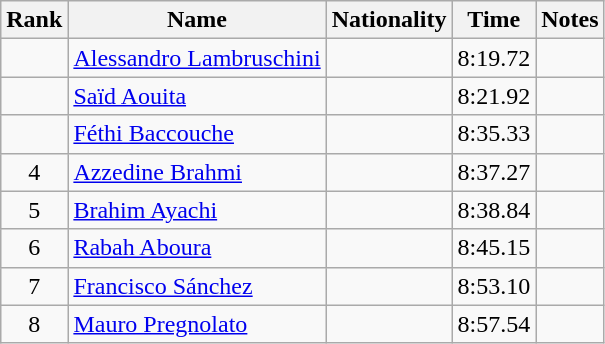<table class="wikitable sortable" style="text-align:center">
<tr>
<th>Rank</th>
<th>Name</th>
<th>Nationality</th>
<th>Time</th>
<th>Notes</th>
</tr>
<tr>
<td></td>
<td align=left><a href='#'>Alessandro Lambruschini</a></td>
<td align=left></td>
<td>8:19.72</td>
<td></td>
</tr>
<tr>
<td></td>
<td align=left><a href='#'>Saïd Aouita</a></td>
<td align=left></td>
<td>8:21.92</td>
<td></td>
</tr>
<tr>
<td></td>
<td align=left><a href='#'>Féthi Baccouche</a></td>
<td align=left></td>
<td>8:35.33</td>
<td></td>
</tr>
<tr>
<td>4</td>
<td align=left><a href='#'>Azzedine Brahmi</a></td>
<td align=left></td>
<td>8:37.27</td>
<td></td>
</tr>
<tr>
<td>5</td>
<td align=left><a href='#'>Brahim Ayachi</a></td>
<td align=left></td>
<td>8:38.84</td>
<td></td>
</tr>
<tr>
<td>6</td>
<td align=left><a href='#'>Rabah Aboura</a></td>
<td align=left></td>
<td>8:45.15</td>
<td></td>
</tr>
<tr>
<td>7</td>
<td align=left><a href='#'>Francisco Sánchez</a></td>
<td align=left></td>
<td>8:53.10</td>
<td></td>
</tr>
<tr>
<td>8</td>
<td align=left><a href='#'>Mauro Pregnolato</a></td>
<td align=left></td>
<td>8:57.54</td>
<td></td>
</tr>
</table>
